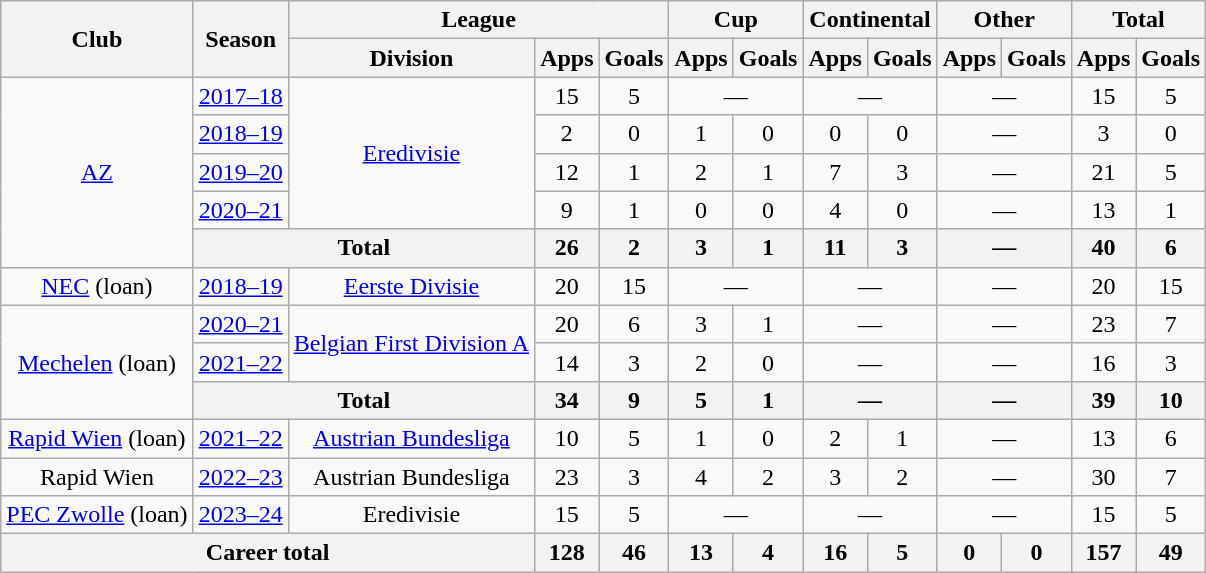<table class="wikitable" style="text-align: center">
<tr>
<th rowspan="2">Club</th>
<th rowspan="2">Season</th>
<th colspan="3">League</th>
<th colspan="2">Cup</th>
<th colspan="2">Continental</th>
<th colspan="2">Other</th>
<th colspan="2">Total</th>
</tr>
<tr>
<th>Division</th>
<th>Apps</th>
<th>Goals</th>
<th>Apps</th>
<th>Goals</th>
<th>Apps</th>
<th>Goals</th>
<th>Apps</th>
<th>Goals</th>
<th>Apps</th>
<th>Goals</th>
</tr>
<tr>
<td rowspan="5"><a href='#'>AZ</a></td>
<td><a href='#'>2017–18</a></td>
<td rowspan="4"><a href='#'>Eredivisie</a></td>
<td>15</td>
<td>5</td>
<td colspan="2">—</td>
<td colspan="2">—</td>
<td colspan="2">—</td>
<td>15</td>
<td>5</td>
</tr>
<tr>
<td><a href='#'>2018–19</a></td>
<td>2</td>
<td>0</td>
<td>1</td>
<td>0</td>
<td>0</td>
<td>0</td>
<td colspan="2">—</td>
<td>3</td>
<td>0</td>
</tr>
<tr>
<td><a href='#'>2019–20</a></td>
<td>12</td>
<td>1</td>
<td>2</td>
<td>1</td>
<td>7</td>
<td>3</td>
<td colspan="2">—</td>
<td>21</td>
<td>5</td>
</tr>
<tr>
<td><a href='#'>2020–21</a></td>
<td>9</td>
<td>1</td>
<td>0</td>
<td>0</td>
<td>4</td>
<td>0</td>
<td colspan="2">—</td>
<td>13</td>
<td>1</td>
</tr>
<tr>
<th colspan="2">Total</th>
<th>26</th>
<th>2</th>
<th>3</th>
<th>1</th>
<th>11</th>
<th>3</th>
<th colspan="2">—</th>
<th>40</th>
<th>6</th>
</tr>
<tr>
<td><a href='#'>NEC</a> (loan)</td>
<td><a href='#'>2018–19</a></td>
<td><a href='#'>Eerste Divisie</a></td>
<td>20</td>
<td>15</td>
<td colspan="2">—</td>
<td colspan="2">—</td>
<td colspan="2">—</td>
<td>20</td>
<td>15</td>
</tr>
<tr>
<td rowspan="3"><a href='#'>Mechelen</a> (loan)</td>
<td><a href='#'>2020–21</a></td>
<td rowspan="2"><a href='#'>Belgian First Division A</a></td>
<td>20</td>
<td>6</td>
<td>3</td>
<td>1</td>
<td colspan="2">—</td>
<td colspan="2">—</td>
<td>23</td>
<td>7</td>
</tr>
<tr>
<td><a href='#'>2021–22</a></td>
<td>14</td>
<td>3</td>
<td>2</td>
<td>0</td>
<td colspan="2">—</td>
<td colspan="2">—</td>
<td>16</td>
<td>3</td>
</tr>
<tr>
<th colspan="2">Total</th>
<th>34</th>
<th>9</th>
<th>5</th>
<th>1</th>
<th colspan="2">—</th>
<th colspan="2">—</th>
<th>39</th>
<th>10</th>
</tr>
<tr>
<td><a href='#'>Rapid Wien</a> (loan)</td>
<td><a href='#'>2021–22</a></td>
<td><a href='#'>Austrian Bundesliga</a></td>
<td>10</td>
<td>5</td>
<td>1</td>
<td>0</td>
<td>2</td>
<td>1</td>
<td colspan="2">—</td>
<td>13</td>
<td>6</td>
</tr>
<tr>
<td>Rapid Wien</td>
<td><a href='#'>2022–23</a></td>
<td>Austrian Bundesliga</td>
<td>23</td>
<td>3</td>
<td>4</td>
<td>2</td>
<td>3</td>
<td>2</td>
<td colspan="2">—</td>
<td>30</td>
<td>7</td>
</tr>
<tr>
<td><a href='#'>PEC Zwolle</a> (loan)</td>
<td><a href='#'>2023–24</a></td>
<td>Eredivisie</td>
<td>15</td>
<td>5</td>
<td colspan="2">—</td>
<td colspan="2">—</td>
<td colspan="2">—</td>
<td>15</td>
<td>5</td>
</tr>
<tr>
<th colspan="3">Career total</th>
<th>128</th>
<th>46</th>
<th>13</th>
<th>4</th>
<th>16</th>
<th>5</th>
<th>0</th>
<th>0</th>
<th>157</th>
<th>49</th>
</tr>
</table>
